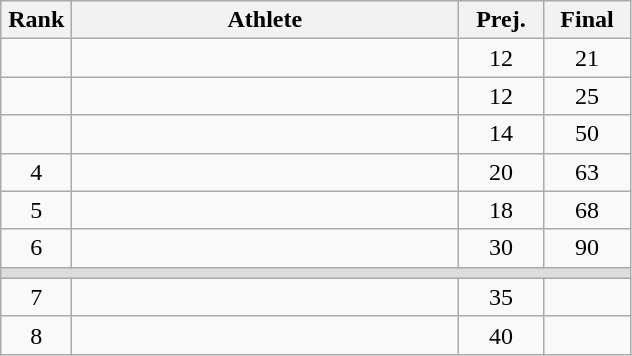<table class=wikitable style="text-align:center">
<tr>
<th width=40>Rank</th>
<th width=250>Athlete</th>
<th width=50>Prej.</th>
<th width=50>Final</th>
</tr>
<tr>
<td></td>
<td align=left></td>
<td>12</td>
<td>21</td>
</tr>
<tr>
<td></td>
<td align=left></td>
<td>12</td>
<td>25</td>
</tr>
<tr>
<td></td>
<td align=left></td>
<td>14</td>
<td>50</td>
</tr>
<tr>
<td>4</td>
<td align=left></td>
<td>20</td>
<td>63</td>
</tr>
<tr>
<td>5</td>
<td align=left></td>
<td>18</td>
<td>68</td>
</tr>
<tr>
<td>6</td>
<td align=left></td>
<td>30</td>
<td>90</td>
</tr>
<tr bgcolor=#DDDDDD>
<td colspan=4></td>
</tr>
<tr>
<td>7</td>
<td align=left></td>
<td>35</td>
<td></td>
</tr>
<tr>
<td>8</td>
<td align=left></td>
<td>40</td>
<td></td>
</tr>
</table>
